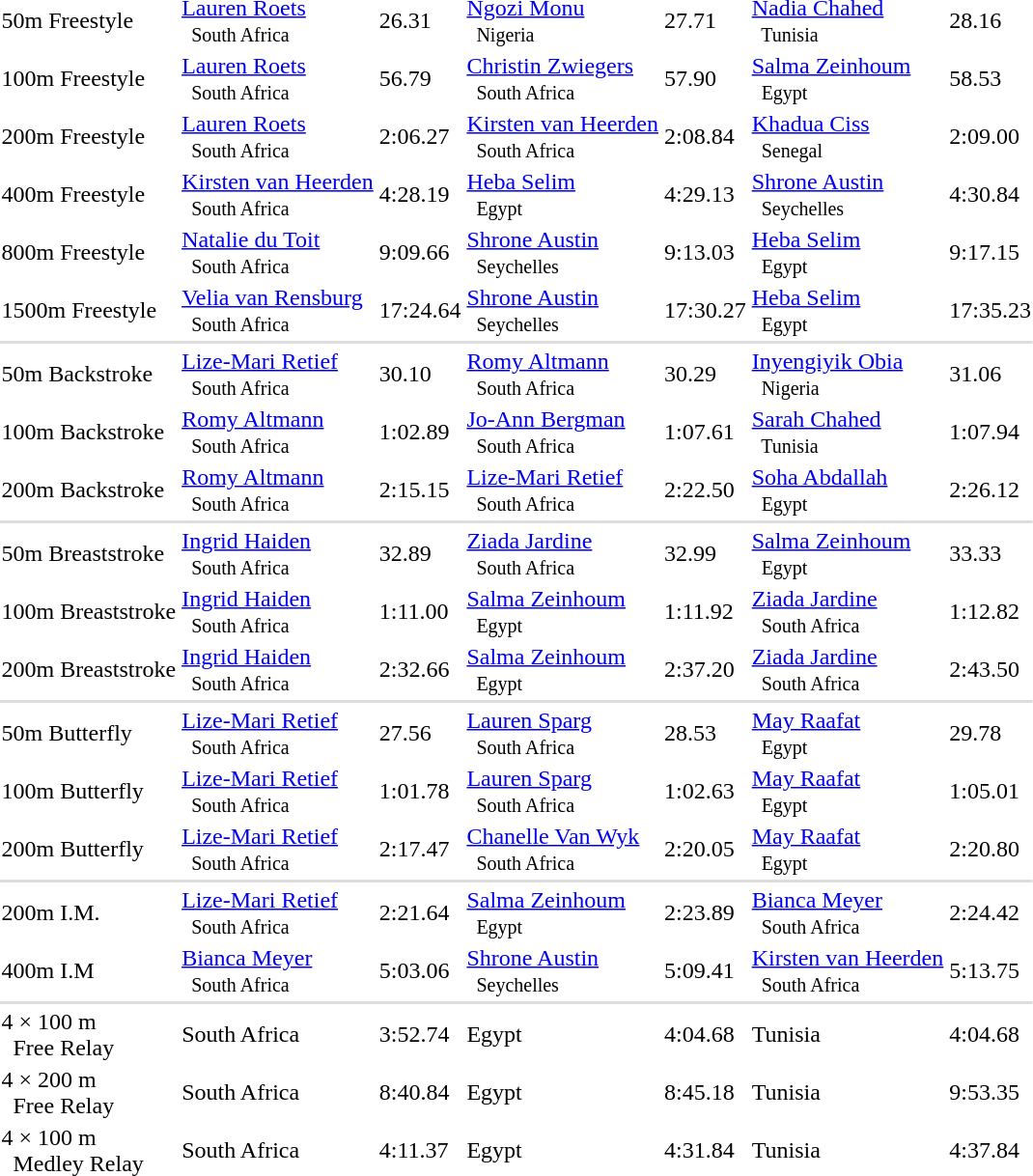<table>
<tr>
<td>50m Freestyle</td>
<td><a href='#'>Lauren Roets</a> <small><br>    South Africa</small></td>
<td>26.31</td>
<td><a href='#'>Ngozi Monu</a> <small><br>    Nigeria</small></td>
<td>27.71</td>
<td><a href='#'>Nadia Chahed</a> <small><br>    Tunisia</small></td>
<td>28.16</td>
</tr>
<tr>
<td>100m Freestyle</td>
<td><a href='#'>Lauren Roets</a> <small><br>    South Africa</small></td>
<td>56.79</td>
<td><a href='#'>Christin Zwiegers</a> <small><br>    South Africa</small></td>
<td>57.90</td>
<td><a href='#'>Salma Zeinhoum</a> <small><br>    Egypt</small></td>
<td>58.53</td>
</tr>
<tr>
<td>200m Freestyle</td>
<td><a href='#'>Lauren Roets</a> <small><br>    South Africa</small></td>
<td>2:06.27</td>
<td><a href='#'>Kirsten van Heerden</a> <small><br>    South Africa</small></td>
<td>2:08.84</td>
<td><a href='#'>Khadua Ciss</a> <small><br>    Senegal</small></td>
<td>2:09.00</td>
</tr>
<tr>
<td>400m Freestyle</td>
<td><a href='#'>Kirsten van Heerden</a> <small><br>    South Africa</small></td>
<td>4:28.19</td>
<td><a href='#'>Heba Selim</a> <small><br>    Egypt</small></td>
<td>4:29.13</td>
<td><a href='#'>Shrone Austin</a> <small><br>    Seychelles</small></td>
<td>4:30.84</td>
</tr>
<tr>
<td>800m Freestyle</td>
<td><a href='#'>Natalie du Toit</a> <small><br>    South Africa</small></td>
<td>9:09.66</td>
<td><a href='#'>Shrone Austin</a> <small><br>    Seychelles</small></td>
<td>9:13.03</td>
<td><a href='#'>Heba Selim</a> <small><br>    Egypt</small></td>
<td>9:17.15</td>
</tr>
<tr>
<td>1500m Freestyle</td>
<td><a href='#'>Velia van Rensburg</a> <small><br>    South Africa</small></td>
<td>17:24.64</td>
<td><a href='#'>Shrone Austin</a> <small><br>    Seychelles</small></td>
<td>17:30.27</td>
<td><a href='#'>Heba Selim</a> <small><br>    Egypt</small></td>
<td>17:35.23</td>
</tr>
<tr bgcolor=#DDDDDD>
<td colspan=7></td>
</tr>
<tr>
<td>50m Backstroke</td>
<td><a href='#'>Lize-Mari Retief</a> <small><br>    South Africa</small></td>
<td>30.10</td>
<td><a href='#'>Romy Altmann</a> <small><br>    South Africa</small></td>
<td>30.29</td>
<td><a href='#'>Inyengiyik Obia</a> <small><br>    Nigeria</small></td>
<td>31.06</td>
</tr>
<tr>
<td>100m Backstroke</td>
<td><a href='#'>Romy Altmann</a> <small><br>    South Africa</small></td>
<td>1:02.89</td>
<td><a href='#'>Jo-Ann Bergman</a> <small><br>    South Africa</small></td>
<td>1:07.61</td>
<td><a href='#'>Sarah Chahed</a> <small><br>    Tunisia</small></td>
<td>1:07.94</td>
</tr>
<tr>
<td>200m Backstroke</td>
<td><a href='#'>Romy Altmann</a> <small><br>    South Africa</small></td>
<td>2:15.15</td>
<td><a href='#'>Lize-Mari Retief</a> <small><br>    South Africa</small></td>
<td>2:22.50</td>
<td><a href='#'>Soha Abdallah</a> <small><br>    Egypt</small></td>
<td>2:26.12</td>
</tr>
<tr bgcolor=#DDDDDD>
<td colspan=7></td>
</tr>
<tr>
<td>50m Breaststroke</td>
<td><a href='#'>Ingrid Haiden</a> <small><br>    South Africa</small></td>
<td>32.89</td>
<td><a href='#'>Ziada Jardine</a> <small><br>    South Africa</small></td>
<td>32.99</td>
<td><a href='#'>Salma Zeinhoum</a> <small><br>    Egypt</small></td>
<td>33.33</td>
</tr>
<tr>
<td>100m Breaststroke</td>
<td><a href='#'>Ingrid Haiden</a> <small><br>    South Africa</small></td>
<td>1:11.00</td>
<td><a href='#'>Salma Zeinhoum</a> <small><br>    Egypt</small></td>
<td>1:11.92</td>
<td><a href='#'>Ziada Jardine</a> <small><br>    South Africa</small></td>
<td>1:12.82</td>
</tr>
<tr>
<td>200m Breaststroke</td>
<td><a href='#'>Ingrid Haiden</a> <small><br>    South Africa</small></td>
<td>2:32.66</td>
<td><a href='#'>Salma Zeinhoum</a> <small><br>    Egypt</small></td>
<td>2:37.20</td>
<td><a href='#'>Ziada Jardine</a> <small><br>    South Africa</small></td>
<td>2:43.50</td>
</tr>
<tr bgcolor=#DDDDDD>
<td colspan=7></td>
</tr>
<tr>
<td>50m Butterfly</td>
<td><a href='#'>Lize-Mari Retief</a> <small><br>    South Africa</small></td>
<td>27.56</td>
<td><a href='#'>Lauren Sparg</a> <small><br>    South Africa</small></td>
<td>28.53</td>
<td><a href='#'>May Raafat</a> <small><br>    Egypt</small></td>
<td>29.78</td>
</tr>
<tr>
<td>100m Butterfly</td>
<td><a href='#'>Lize-Mari Retief</a> <small><br>    South Africa</small></td>
<td>1:01.78</td>
<td><a href='#'>Lauren Sparg</a> <small><br>    South Africa</small></td>
<td>1:02.63</td>
<td><a href='#'>May Raafat</a> <small><br>    Egypt</small></td>
<td>1:05.01</td>
</tr>
<tr>
<td>200m Butterfly</td>
<td><a href='#'>Lize-Mari Retief</a> <small><br>    South Africa</small></td>
<td>2:17.47</td>
<td><a href='#'>Chanelle Van Wyk</a> <small><br>    South Africa</small></td>
<td>2:20.05</td>
<td><a href='#'>May Raafat</a> <small><br>    Egypt</small></td>
<td>2:20.80</td>
</tr>
<tr bgcolor=#DDDDDD>
<td colspan=7></td>
</tr>
<tr>
<td>200m I.M.</td>
<td><a href='#'>Lize-Mari Retief</a> <small><br>    South Africa</small></td>
<td>2:21.64</td>
<td><a href='#'>Salma Zeinhoum</a> <small><br>    Egypt</small></td>
<td>2:23.89</td>
<td><a href='#'>Bianca Meyer</a> <small><br>    South Africa</small></td>
<td>2:24.42</td>
</tr>
<tr>
<td>400m I.M</td>
<td><a href='#'>Bianca Meyer</a> <small><br>    South Africa</small></td>
<td>5:03.06</td>
<td><a href='#'>Shrone Austin</a> <small><br>    Seychelles</small></td>
<td>5:09.41</td>
<td><a href='#'>Kirsten van Heerden</a> <small><br>    South Africa</small></td>
<td>5:13.75</td>
</tr>
<tr bgcolor=#DDDDDD>
<td colspan=7></td>
</tr>
<tr>
<td>4 × 100 m <br>  Free Relay</td>
<td> South Africa</td>
<td>3:52.74</td>
<td> Egypt</td>
<td>4:04.68</td>
<td> Tunisia</td>
<td>4:04.68</td>
</tr>
<tr>
<td>4 × 200 m <br>  Free Relay</td>
<td> South Africa</td>
<td>8:40.84</td>
<td> Egypt</td>
<td>8:45.18</td>
<td> Tunisia</td>
<td>9:53.35</td>
</tr>
<tr>
<td>4 × 100 m <br>  Medley Relay</td>
<td> South Africa</td>
<td>4:11.37</td>
<td> Egypt</td>
<td>4:31.84</td>
<td> Tunisia</td>
<td>4:37.84</td>
</tr>
<tr>
</tr>
</table>
